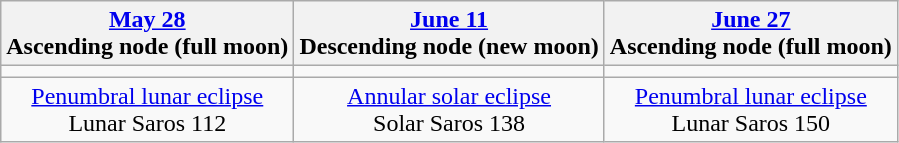<table class="wikitable">
<tr>
<th><a href='#'>May 28</a><br>Ascending node (full moon)<br></th>
<th><a href='#'>June 11</a><br>Descending node (new moon)<br></th>
<th><a href='#'>June 27</a><br>Ascending node (full moon)<br></th>
</tr>
<tr>
<td></td>
<td></td>
<td></td>
</tr>
<tr align=center>
<td><a href='#'>Penumbral lunar eclipse</a><br>Lunar Saros 112</td>
<td><a href='#'>Annular solar eclipse</a><br>Solar Saros 138</td>
<td><a href='#'>Penumbral lunar eclipse</a><br>Lunar Saros 150</td>
</tr>
</table>
